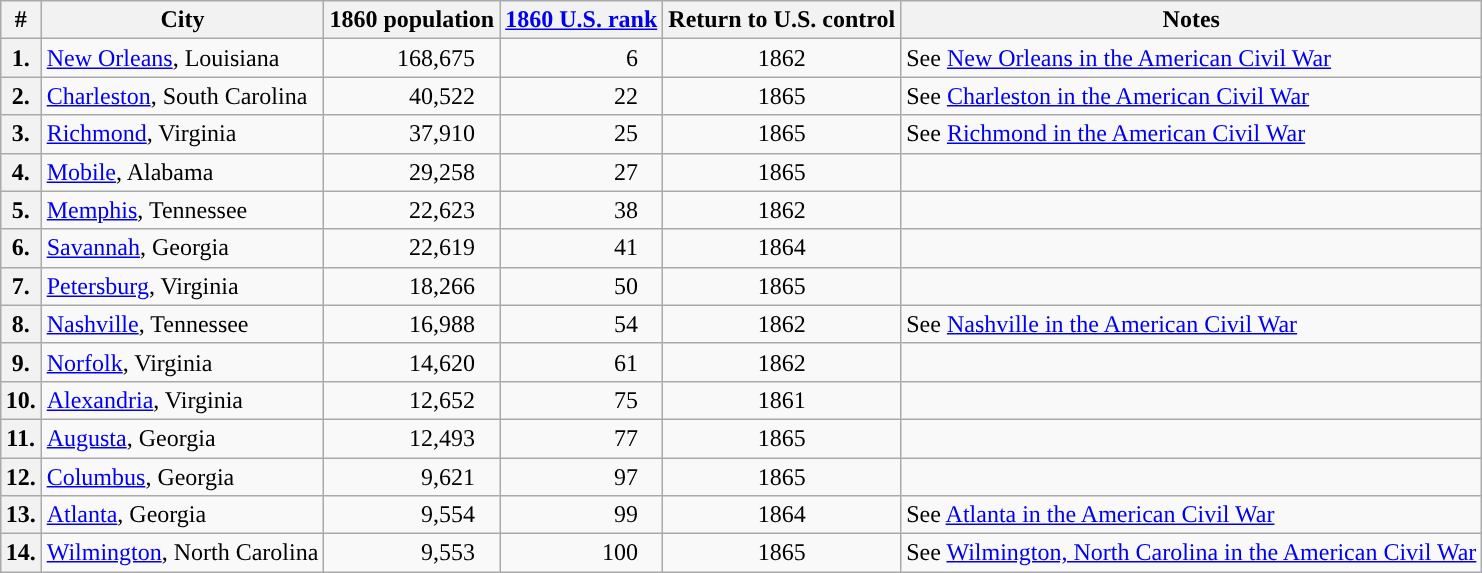<table class="wikitable sortable plainrowheaders" style="margin: auto;">
<tr>
<th scope="col">#</th>
<th scope="col">City</th>
<th scope="col">1860 population</th>
<th scope="col"><a href='#'>1860 U.S. rank</a></th>
<th>Return to U.S. control</th>
<th>Notes</th>
</tr>
<tr>
<th scope="row">1.</th>
<td><a href='#'>New Orleans</a>, Louisiana</td>
<td style="text-align: right; padding-right: 1em;">168,675</td>
<td style="text-align: right; padding-right: 1em;">6</td>
<td style="text-align: center;">1862</td>
<td>See <a href='#'>New Orleans in the American Civil War</a></td>
</tr>
<tr>
<th scope="row">2.</th>
<td><a href='#'>Charleston</a>, South Carolina</td>
<td style="text-align: right; padding-right: 1em;">40,522</td>
<td style="text-align: right; padding-right: 1em;">22</td>
<td style="text-align: center;">1865</td>
<td>See <a href='#'>Charleston in the American Civil War</a></td>
</tr>
<tr>
<th scope="row">3.</th>
<td><a href='#'>Richmond</a>, Virginia</td>
<td style="text-align: right; padding-right: 1em;">37,910</td>
<td style="text-align: right; padding-right: 1em;">25</td>
<td style="text-align: center;">1865</td>
<td>See <a href='#'>Richmond in the American Civil War</a></td>
</tr>
<tr>
<th scope="row">4.</th>
<td><a href='#'>Mobile</a>, Alabama</td>
<td style="text-align: right; padding-right: 1em;">29,258</td>
<td style="text-align: right; padding-right: 1em;">27</td>
<td style="text-align: center;">1865</td>
<td></td>
</tr>
<tr>
<th scope="row">5.</th>
<td><a href='#'>Memphis</a>, Tennessee</td>
<td style="text-align: right; padding-right: 1em;">22,623</td>
<td style="text-align: right; padding-right: 1em;">38</td>
<td style="text-align: center;">1862</td>
<td></td>
</tr>
<tr>
<th scope="row">6.</th>
<td><a href='#'>Savannah</a>, Georgia</td>
<td style="text-align: right; padding-right: 1em;">22,619</td>
<td style="text-align: right; padding-right: 1em;">41</td>
<td style="text-align: center;">1864</td>
<td></td>
</tr>
<tr>
<th scope="row">7.</th>
<td><a href='#'>Petersburg</a>, Virginia</td>
<td style="text-align: right; padding-right: 1em;">18,266</td>
<td style="text-align: right; padding-right: 1em;">50</td>
<td style="text-align: center;">1865</td>
<td></td>
</tr>
<tr>
<th scope="row">8.</th>
<td><a href='#'>Nashville</a>, Tennessee</td>
<td style="text-align: right; padding-right: 1em;">16,988</td>
<td style="text-align: right; padding-right: 1em;">54</td>
<td style="text-align: center;">1862</td>
<td>See <a href='#'>Nashville in the American Civil War</a></td>
</tr>
<tr>
<th scope="row">9.</th>
<td><a href='#'>Norfolk</a>, Virginia</td>
<td style="text-align: right; padding-right: 1em;">14,620</td>
<td style="text-align: right; padding-right: 1em;">61</td>
<td style="text-align: center;">1862</td>
<td></td>
</tr>
<tr>
<th scope="row">10.</th>
<td><a href='#'>Alexandria</a>, Virginia</td>
<td style="text-align: right; padding-right: 1em;">12,652</td>
<td style="text-align: right; padding-right: 1em;">75</td>
<td style="text-align: center;">1861</td>
<td></td>
</tr>
<tr>
<th scope="row">11.</th>
<td><a href='#'>Augusta</a>, Georgia</td>
<td style="text-align: right; padding-right: 1em;">12,493</td>
<td style="text-align: right; padding-right: 1em;">77</td>
<td style="text-align: center;">1865</td>
<td></td>
</tr>
<tr>
<th scope="row">12.</th>
<td><a href='#'>Columbus</a>, Georgia</td>
<td style="text-align: right; padding-right: 1em;">9,621</td>
<td style="text-align: right; padding-right: 1em;">97</td>
<td style="text-align: center;">1865</td>
<td></td>
</tr>
<tr>
<th scope="row">13.</th>
<td><a href='#'>Atlanta</a>, Georgia</td>
<td style="text-align: right; padding-right: 1em;">9,554</td>
<td style="text-align: right; padding-right: 1em;">99</td>
<td style="text-align: center;">1864</td>
<td>See <a href='#'>Atlanta in the American Civil War</a></td>
</tr>
<tr>
<th scope="row">14.</th>
<td><a href='#'>Wilmington</a>, North Carolina</td>
<td style="text-align: right; padding-right: 1em;">9,553</td>
<td style="text-align: right; padding-right: 1em;">100</td>
<td style="text-align: center;">1865</td>
<td>See <a href='#'>Wilmington, North Carolina in the American Civil War</a></td>
</tr>
</table>
